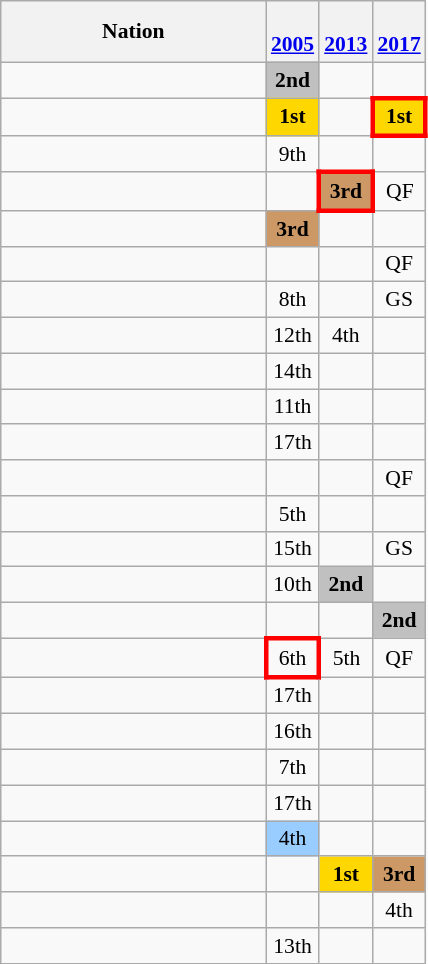<table class="wikitable" style="text-align:center; font-size:90%">
<tr>
<th width=170>Nation</th>
<th><br><a href='#'>2005</a></th>
<th><br><a href='#'>2013</a></th>
<th><br><a href='#'>2017</a></th>
</tr>
<tr>
<td align=left></td>
<td bgcolor=silver><strong>2nd</strong></td>
<td></td>
<td></td>
</tr>
<tr>
<td align=left></td>
<td bgcolor=gold><strong>1st</strong></td>
<td></td>
<td style="border: 3px solid red" bgcolor=gold><strong>1st</strong></td>
</tr>
<tr>
<td align=left></td>
<td>9th</td>
<td></td>
<td></td>
</tr>
<tr>
<td align=left></td>
<td></td>
<td style="border: 3px solid red" bgcolor=#cc9966><strong>3rd</strong></td>
<td>QF</td>
</tr>
<tr>
<td align=left></td>
<td bgcolor=#cc9966><strong>3rd</strong></td>
<td></td>
<td></td>
</tr>
<tr>
<td align=left></td>
<td></td>
<td></td>
<td>QF</td>
</tr>
<tr>
<td align=left></td>
<td>8th</td>
<td></td>
<td>GS</td>
</tr>
<tr>
<td align=left></td>
<td>12th</td>
<td>4th</td>
<td></td>
</tr>
<tr>
<td align=left></td>
<td>14th</td>
<td></td>
<td></td>
</tr>
<tr>
<td align=left></td>
<td>11th</td>
<td></td>
<td></td>
</tr>
<tr>
<td align=left></td>
<td>17th</td>
<td></td>
<td></td>
</tr>
<tr>
<td align=left></td>
<td></td>
<td></td>
<td>QF</td>
</tr>
<tr>
<td align=left></td>
<td>5th</td>
<td></td>
<td></td>
</tr>
<tr>
<td align=left></td>
<td>15th</td>
<td></td>
<td>GS</td>
</tr>
<tr>
<td align=left></td>
<td>10th</td>
<td bgcolor=silver><strong>2nd</strong></td>
<td></td>
</tr>
<tr>
<td align=left></td>
<td></td>
<td></td>
<td bgcolor=silver><strong>2nd</strong></td>
</tr>
<tr>
<td align=left></td>
<td style="border: 3px solid red">6th</td>
<td>5th</td>
<td>QF</td>
</tr>
<tr>
<td align=left></td>
<td>17th</td>
<td></td>
<td></td>
</tr>
<tr>
<td align=left></td>
<td>16th</td>
<td></td>
<td></td>
</tr>
<tr>
<td align=left></td>
<td>7th</td>
<td></td>
<td></td>
</tr>
<tr>
<td align=left></td>
<td>17th</td>
<td></td>
<td></td>
</tr>
<tr>
<td align=left></td>
<td bgcolor=9acdff>4th</td>
<td></td>
<td></td>
</tr>
<tr>
<td align=left></td>
<td></td>
<td bgcolor=gold><strong>1st</strong></td>
<td bgcolor=#cc9966><strong>3rd</strong></td>
</tr>
<tr>
<td align=left></td>
<td></td>
<td></td>
<td>4th</td>
</tr>
<tr>
<td align=left></td>
<td>13th</td>
<td></td>
<td></td>
</tr>
</table>
